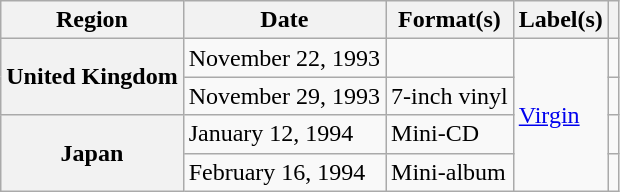<table class="wikitable plainrowheaders">
<tr>
<th scope="col">Region</th>
<th scope="col">Date</th>
<th scope="col">Format(s)</th>
<th scope="col">Label(s)</th>
<th scope="col"></th>
</tr>
<tr>
<th scope="row" rowspan="2">United Kingdom</th>
<td>November 22, 1993</td>
<td></td>
<td rowspan="4"><a href='#'>Virgin</a></td>
<td></td>
</tr>
<tr>
<td>November 29, 1993</td>
<td>7-inch vinyl</td>
<td></td>
</tr>
<tr>
<th scope="row" rowspan="2">Japan</th>
<td>January 12, 1994</td>
<td>Mini-CD</td>
<td></td>
</tr>
<tr>
<td>February 16, 1994</td>
<td>Mini-album</td>
<td></td>
</tr>
</table>
